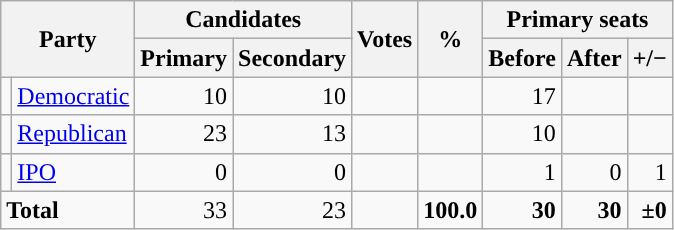<table class="wikitable">
<tr>
<th colspan="2" rowspan="2">Party</th>
<th colspan="2">Candidates</th>
<th rowspan="2">Votes</th>
<th rowspan="2">%</th>
<th colspan="3">Primary seats</th>
</tr>
<tr>
<th>Primary</th>
<th>Secondary</th>
<th>Before</th>
<th>After</th>
<th>+/−</th>
</tr>
<tr>
<td style="background-color:"></td>
<td><a href='#'>Democratic</a></td>
<td style="text-align:right;">10</td>
<td style="text-align:right;">10</td>
<td style="text-align:right;"></td>
<td style="text-align:right;"></td>
<td style="text-align:right;">17</td>
<td style="text-align:right;"></td>
<td style="text-align:right;"></td>
</tr>
<tr>
<td style="background-color:"></td>
<td><a href='#'>Republican</a></td>
<td style="text-align:right;">23</td>
<td style="text-align:right;">13</td>
<td style="text-align:right;"></td>
<td style="text-align:right;"></td>
<td style="text-align:right;">10</td>
<td style="text-align:right;"></td>
<td style="text-align:center;"></td>
</tr>
<tr>
<td style="background-color:"></td>
<td><a href='#'>IPO</a></td>
<td style="text-align:right;">0</td>
<td style="text-align:right;">0</td>
<td style="text-align:right;"></td>
<td style="text-align:right;"></td>
<td style="text-align:right;">1</td>
<td style="text-align:right;">0</td>
<td style="text-align:right;"> 1</td>
</tr>
<tr>
<td colspan="2"><strong>Total</strong></td>
<td style="text-align:right;">33</td>
<td style="text-align:right;">23</td>
<td style="text-align:right;"></td>
<td style="text-align:right;"><strong>100.0</strong></td>
<td style="text-align:right;"><strong>30</strong></td>
<td style="text-align:right;"><strong>30</strong></td>
<td style="text-align:right;"><strong>±0</strong></td>
</tr>
</table>
